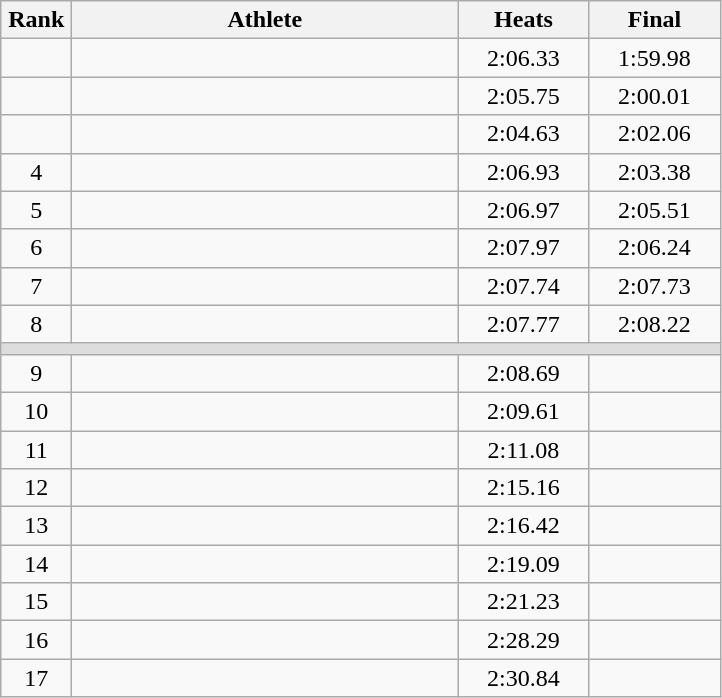<table class=wikitable style="text-align:center">
<tr>
<th width=40>Rank</th>
<th width=250>Athlete</th>
<th width=80>Heats</th>
<th width=80>Final</th>
</tr>
<tr>
<td></td>
<td align=left></td>
<td>2:06.33</td>
<td>1:59.98</td>
</tr>
<tr>
<td></td>
<td align=left></td>
<td>2:05.75</td>
<td>2:00.01</td>
</tr>
<tr>
<td></td>
<td align=left></td>
<td>2:04.63</td>
<td>2:02.06</td>
</tr>
<tr>
<td>4</td>
<td align=left></td>
<td>2:06.93</td>
<td>2:03.38</td>
</tr>
<tr>
<td>5</td>
<td align=left></td>
<td>2:06.97</td>
<td>2:05.51</td>
</tr>
<tr>
<td>6</td>
<td align=left></td>
<td>2:07.97</td>
<td>2:06.24</td>
</tr>
<tr>
<td>7</td>
<td align=left></td>
<td>2:07.74</td>
<td>2:07.73</td>
</tr>
<tr>
<td>8</td>
<td align=left></td>
<td>2:07.77</td>
<td>2:08.22</td>
</tr>
<tr bgcolor=#DDDDDD>
<td colspan=4></td>
</tr>
<tr>
<td>9</td>
<td align=left></td>
<td>2:08.69</td>
<td></td>
</tr>
<tr>
<td>10</td>
<td align=left></td>
<td>2:09.61</td>
<td></td>
</tr>
<tr>
<td>11</td>
<td align=left></td>
<td>2:11.08</td>
<td></td>
</tr>
<tr>
<td>12</td>
<td align=left></td>
<td>2:15.16</td>
<td></td>
</tr>
<tr>
<td>13</td>
<td align=left></td>
<td>2:16.42</td>
<td></td>
</tr>
<tr>
<td>14</td>
<td align=left></td>
<td>2:19.09</td>
<td></td>
</tr>
<tr>
<td>15</td>
<td align=left></td>
<td>2:21.23</td>
<td></td>
</tr>
<tr>
<td>16</td>
<td align=left></td>
<td>2:28.29</td>
<td></td>
</tr>
<tr>
<td>17</td>
<td align=left></td>
<td>2:30.84</td>
<td></td>
</tr>
</table>
